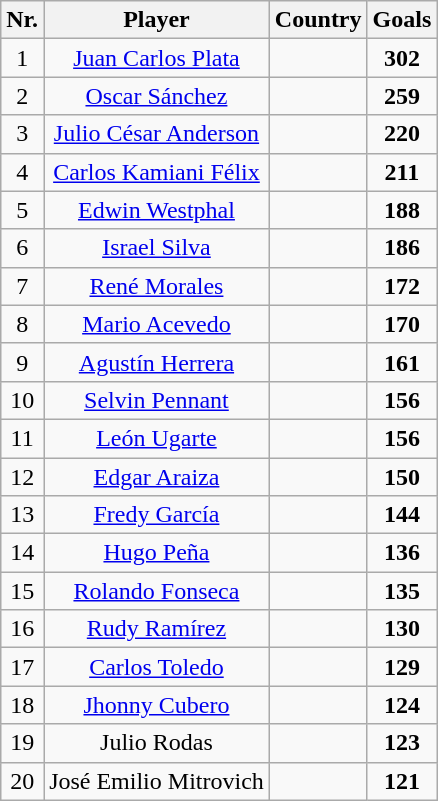<table class="wikitable sortable plainrowheaders">
<tr>
<th scope=col>Nr.</th>
<th scope=col>Player</th>
<th scope=col>Country</th>
<th scope=col>Goals</th>
</tr>
<tr align="center">
<td>1</td>
<td><a href='#'>Juan Carlos Plata</a></td>
<td></td>
<td><strong>302</strong></td>
</tr>
<tr align="center">
<td>2</td>
<td><a href='#'>Oscar Sánchez</a></td>
<td></td>
<td><strong>259</strong></td>
</tr>
<tr align="center">
<td>3</td>
<td><a href='#'>Julio César Anderson</a></td>
<td></td>
<td><strong>220</strong></td>
</tr>
<tr align="center">
<td>4</td>
<td><a href='#'>Carlos Kamiani Félix </a></td>
<td></td>
<td><strong>211</strong></td>
</tr>
<tr align="center">
<td>5</td>
<td><a href='#'>Edwin Westphal</a></td>
<td></td>
<td><strong>188</strong></td>
</tr>
<tr align="center">
<td>6</td>
<td><a href='#'>Israel Silva</a></td>
<td></td>
<td><strong>186</strong></td>
</tr>
<tr align="center">
<td>7</td>
<td><a href='#'>René Morales</a></td>
<td></td>
<td><strong>172</strong></td>
</tr>
<tr align="center">
<td>8</td>
<td><a href='#'>Mario Acevedo</a></td>
<td></td>
<td><strong>170</strong></td>
</tr>
<tr align="center">
<td>9</td>
<td><a href='#'>Agustín Herrera</a></td>
<td></td>
<td><strong>161</strong></td>
</tr>
<tr align="center">
<td>10</td>
<td><a href='#'>Selvin Pennant</a></td>
<td></td>
<td><strong>156</strong></td>
</tr>
<tr align="center">
<td>11</td>
<td><a href='#'>León Ugarte</a></td>
<td></td>
<td><strong>156</strong></td>
</tr>
<tr align="center">
<td>12</td>
<td><a href='#'>Edgar Araiza</a></td>
<td></td>
<td><strong>150</strong></td>
</tr>
<tr align="center">
<td>13</td>
<td><a href='#'>Fredy García</a></td>
<td></td>
<td><strong>144</strong></td>
</tr>
<tr align="center">
<td>14</td>
<td><a href='#'>Hugo Peña</a></td>
<td></td>
<td><strong>136</strong></td>
</tr>
<tr align="center">
<td>15</td>
<td><a href='#'>Rolando Fonseca</a></td>
<td></td>
<td><strong>135</strong></td>
</tr>
<tr align="center">
<td>16</td>
<td><a href='#'>Rudy Ramírez</a></td>
<td></td>
<td><strong>130</strong></td>
</tr>
<tr align="center">
<td>17</td>
<td><a href='#'>Carlos Toledo</a></td>
<td></td>
<td><strong>129</strong></td>
</tr>
<tr align="center">
<td>18</td>
<td><a href='#'>Jhonny Cubero</a></td>
<td></td>
<td><strong>124</strong></td>
</tr>
<tr align="center">
<td>19</td>
<td>Julio Rodas</td>
<td></td>
<td><strong>123</strong></td>
</tr>
<tr align="center">
<td>20</td>
<td>José Emilio Mitrovich</td>
<td></td>
<td><strong>121</strong></td>
</tr>
</table>
